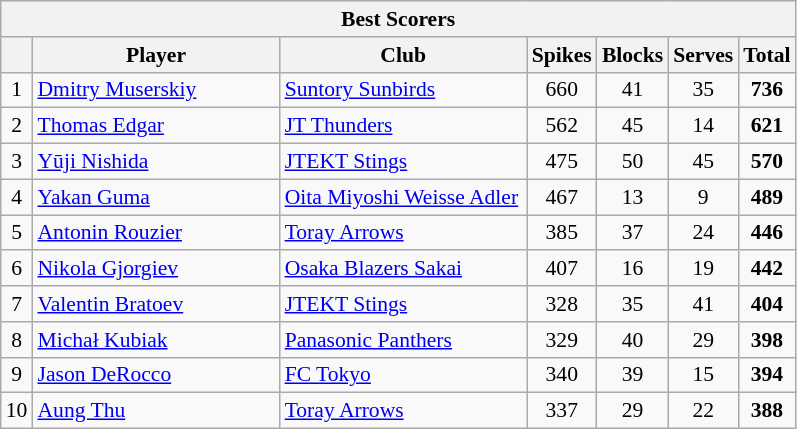<table class="wikitable sortable" style=font-size:90%>
<tr>
<th colspan=7>Best Scorers</th>
</tr>
<tr>
<th></th>
<th width=158>Player</th>
<th width=158>Club</th>
<th width=20>Spikes</th>
<th width=20>Blocks</th>
<th width=20>Serves</th>
<th width=20>Total</th>
</tr>
<tr>
<td align=center>1</td>
<td> <a href='#'>Dmitry Muserskiy</a></td>
<td><a href='#'>Suntory Sunbirds</a></td>
<td align=center>660</td>
<td align=center>41</td>
<td align=center>35</td>
<td align=center><strong>736</strong></td>
</tr>
<tr>
<td align=center>2</td>
<td> <a href='#'>Thomas Edgar</a></td>
<td><a href='#'>JT Thunders</a></td>
<td align=center>562</td>
<td align=center>45</td>
<td align=center>14</td>
<td align=center><strong>621</strong></td>
</tr>
<tr>
<td align=center>3</td>
<td> <a href='#'>Yūji Nishida</a></td>
<td><a href='#'>JTEKT Stings</a></td>
<td align=center>475</td>
<td align=center>50</td>
<td align=center>45</td>
<td align=center><strong>570</strong></td>
</tr>
<tr>
<td align=center>4</td>
<td> <a href='#'>Yakan Guma</a></td>
<td><a href='#'>Oita Miyoshi Weisse Adler</a></td>
<td align=center>467</td>
<td align=center>13</td>
<td align=center>9</td>
<td align=center><strong>489</strong></td>
</tr>
<tr>
<td align=center>5</td>
<td> <a href='#'>Antonin Rouzier</a></td>
<td><a href='#'>Toray Arrows</a></td>
<td align=center>385</td>
<td align=center>37</td>
<td align=center>24</td>
<td align=center><strong>446</strong></td>
</tr>
<tr>
<td align=center>6</td>
<td> <a href='#'>Nikola Gjorgiev</a></td>
<td><a href='#'>Osaka Blazers Sakai</a></td>
<td align=center>407</td>
<td align=center>16</td>
<td align=center>19</td>
<td align=center><strong>442</strong></td>
</tr>
<tr>
<td align=center>7</td>
<td> <a href='#'>Valentin Bratoev</a></td>
<td><a href='#'>JTEKT Stings</a></td>
<td align=center>328</td>
<td align=center>35</td>
<td align=center>41</td>
<td align=center><strong>404</strong></td>
</tr>
<tr>
<td align=center>8</td>
<td> <a href='#'>Michał Kubiak</a></td>
<td><a href='#'>Panasonic Panthers</a></td>
<td align=center>329</td>
<td align=center>40</td>
<td align=center>29</td>
<td align=center><strong>398</strong></td>
</tr>
<tr>
<td align=center>9</td>
<td> <a href='#'>Jason DeRocco</a></td>
<td><a href='#'>FC Tokyo</a></td>
<td align=center>340</td>
<td align=center>39</td>
<td align=center>15</td>
<td align=center><strong>394</strong></td>
</tr>
<tr>
<td align=center>10</td>
<td> <a href='#'>Aung Thu</a></td>
<td><a href='#'>Toray Arrows</a></td>
<td align=center>337</td>
<td align=center>29</td>
<td align=center>22</td>
<td align=center><strong>388</strong></td>
</tr>
</table>
